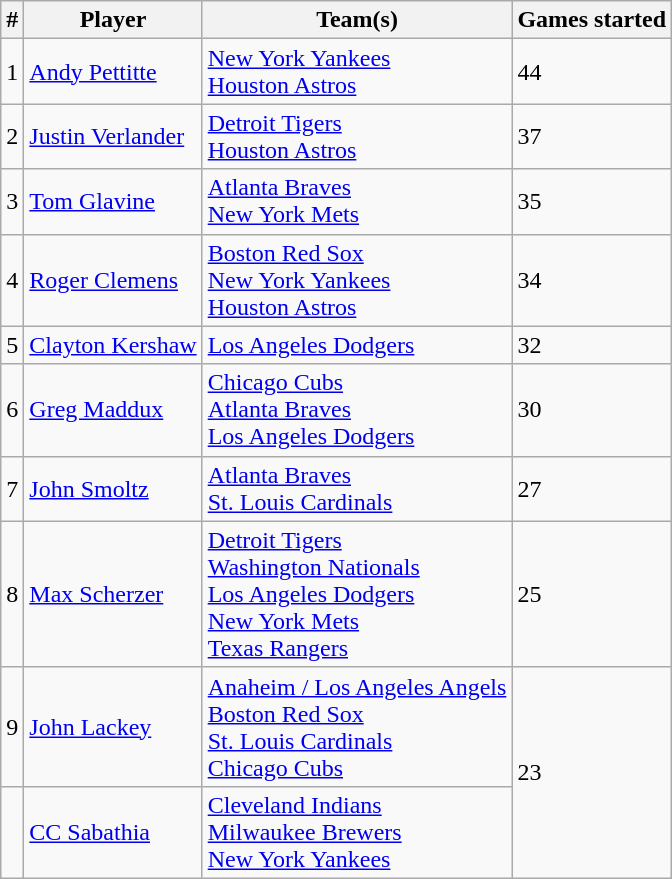<table class="wikitable" style="float:left;">
<tr>
<th>#</th>
<th>Player</th>
<th>Team(s)</th>
<th>Games started</th>
</tr>
<tr>
<td>1</td>
<td><a href='#'>Andy Pettitte</a></td>
<td><a href='#'>New York Yankees</a><br><a href='#'>Houston Astros</a></td>
<td>44</td>
</tr>
<tr>
<td>2</td>
<td><a href='#'>Justin Verlander</a></td>
<td><a href='#'>Detroit Tigers</a><br><a href='#'>Houston Astros</a></td>
<td>37</td>
</tr>
<tr>
<td>3</td>
<td><a href='#'>Tom Glavine</a></td>
<td><a href='#'>Atlanta Braves</a><br><a href='#'>New York Mets</a></td>
<td>35</td>
</tr>
<tr>
<td>4</td>
<td><a href='#'>Roger Clemens</a></td>
<td><a href='#'>Boston Red Sox</a><br><a href='#'>New York Yankees</a><br><a href='#'>Houston Astros</a></td>
<td>34</td>
</tr>
<tr>
<td>5</td>
<td><a href='#'>Clayton Kershaw</a></td>
<td><a href='#'>Los Angeles Dodgers</a></td>
<td>32</td>
</tr>
<tr>
<td>6</td>
<td><a href='#'>Greg Maddux</a></td>
<td><a href='#'>Chicago Cubs</a><br><a href='#'>Atlanta Braves</a><br><a href='#'>Los Angeles Dodgers</a></td>
<td>30</td>
</tr>
<tr>
<td>7</td>
<td><a href='#'>John Smoltz</a></td>
<td><a href='#'>Atlanta Braves</a><br><a href='#'>St. Louis Cardinals</a></td>
<td>27</td>
</tr>
<tr>
<td>8</td>
<td><a href='#'>Max Scherzer</a></td>
<td><a href='#'>Detroit Tigers</a><br><a href='#'>Washington Nationals</a><br><a href='#'>Los Angeles Dodgers</a><br><a href='#'>New York Mets</a><br><a href='#'>Texas Rangers</a></td>
<td>25</td>
</tr>
<tr>
<td>9</td>
<td><a href='#'>John Lackey</a></td>
<td><a href='#'>Anaheim / Los Angeles Angels</a><br><a href='#'>Boston Red Sox</a><br><a href='#'>St. Louis Cardinals</a><br><a href='#'>Chicago Cubs</a></td>
<td rowspan=2>23</td>
</tr>
<tr>
<td></td>
<td><a href='#'>CC Sabathia</a></td>
<td><a href='#'>Cleveland Indians</a><br><a href='#'>Milwaukee Brewers</a><br><a href='#'>New York Yankees</a></td>
</tr>
</table>
